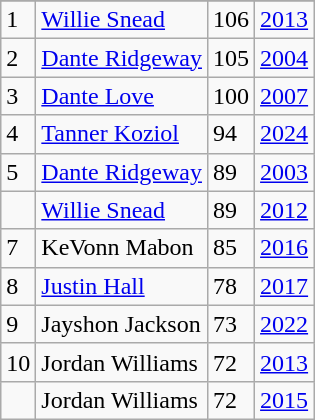<table class="wikitable">
<tr>
</tr>
<tr>
<td>1</td>
<td><a href='#'>Willie Snead</a></td>
<td>106</td>
<td><a href='#'>2013</a></td>
</tr>
<tr>
<td>2</td>
<td><a href='#'>Dante Ridgeway</a></td>
<td>105</td>
<td><a href='#'>2004</a></td>
</tr>
<tr>
<td>3</td>
<td><a href='#'>Dante Love</a></td>
<td>100</td>
<td><a href='#'>2007</a></td>
</tr>
<tr>
<td>4</td>
<td><a href='#'>Tanner Koziol</a></td>
<td>94</td>
<td><a href='#'>2024</a></td>
</tr>
<tr>
<td>5</td>
<td><a href='#'>Dante Ridgeway</a></td>
<td>89</td>
<td><a href='#'>2003</a></td>
</tr>
<tr>
<td></td>
<td><a href='#'>Willie Snead</a></td>
<td>89</td>
<td><a href='#'>2012</a></td>
</tr>
<tr>
<td>7</td>
<td>KeVonn Mabon</td>
<td>85</td>
<td><a href='#'>2016</a></td>
</tr>
<tr>
<td>8</td>
<td><a href='#'>Justin Hall</a></td>
<td>78</td>
<td><a href='#'>2017</a></td>
</tr>
<tr>
<td>9</td>
<td>Jayshon Jackson</td>
<td>73</td>
<td><a href='#'>2022</a></td>
</tr>
<tr>
<td>10</td>
<td>Jordan Williams</td>
<td>72</td>
<td><a href='#'>2013</a></td>
</tr>
<tr>
<td></td>
<td>Jordan Williams</td>
<td>72</td>
<td><a href='#'>2015</a></td>
</tr>
</table>
